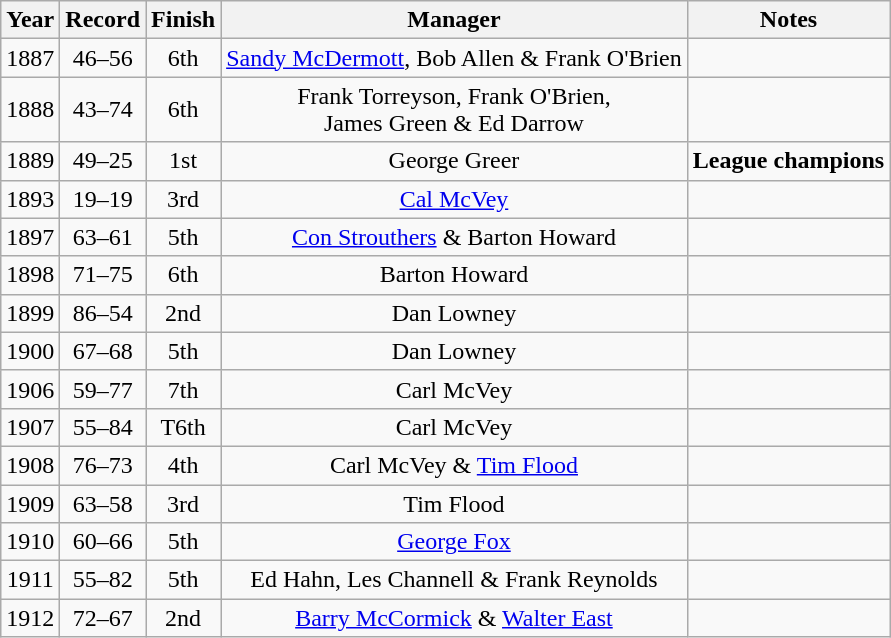<table class="wikitable">
<tr>
<th>Year</th>
<th>Record</th>
<th>Finish</th>
<th>Manager</th>
<th>Notes</th>
</tr>
<tr align=center>
<td>1887</td>
<td>46–56</td>
<td>6th</td>
<td><a href='#'>Sandy McDermott</a>, Bob Allen & Frank O'Brien</td>
<td></td>
</tr>
<tr align=center>
<td>1888</td>
<td>43–74</td>
<td>6th</td>
<td>Frank Torreyson, Frank O'Brien,<br>James Green & Ed Darrow</td>
<td></td>
</tr>
<tr align=center>
<td>1889</td>
<td>49–25</td>
<td>1st</td>
<td>George Greer</td>
<td><strong>League champions</strong></td>
</tr>
<tr align=center>
<td>1893</td>
<td>19–19</td>
<td>3rd</td>
<td><a href='#'>Cal McVey</a></td>
<td></td>
</tr>
<tr align=center>
<td>1897</td>
<td>63–61</td>
<td>5th</td>
<td><a href='#'>Con Strouthers</a>  & Barton Howard</td>
<td></td>
</tr>
<tr align=center>
<td>1898</td>
<td>71–75</td>
<td>6th</td>
<td>Barton Howard</td>
<td></td>
</tr>
<tr align=center>
<td>1899</td>
<td>86–54</td>
<td>2nd</td>
<td>Dan Lowney</td>
<td></td>
</tr>
<tr align=center>
<td>1900</td>
<td>67–68</td>
<td>5th</td>
<td>Dan Lowney</td>
<td></td>
</tr>
<tr align=center>
<td>1906</td>
<td>59–77</td>
<td>7th</td>
<td>Carl McVey</td>
<td></td>
</tr>
<tr align=center>
<td>1907</td>
<td>55–84</td>
<td>T6th</td>
<td>Carl McVey</td>
<td></td>
</tr>
<tr align=center>
<td>1908</td>
<td>76–73</td>
<td>4th</td>
<td>Carl McVey & <a href='#'>Tim Flood</a></td>
<td></td>
</tr>
<tr align=center>
<td>1909</td>
<td>63–58</td>
<td>3rd</td>
<td>Tim Flood</td>
<td></td>
</tr>
<tr align=center>
<td>1910</td>
<td>60–66</td>
<td>5th</td>
<td><a href='#'>George Fox</a></td>
<td></td>
</tr>
<tr align=center>
<td>1911</td>
<td>55–82</td>
<td>5th</td>
<td>Ed Hahn, Les Channell & Frank Reynolds</td>
<td></td>
</tr>
<tr align=center>
<td>1912</td>
<td>72–67</td>
<td>2nd</td>
<td><a href='#'>Barry McCormick</a> & <a href='#'>Walter East</a></td>
<td></td>
</tr>
</table>
